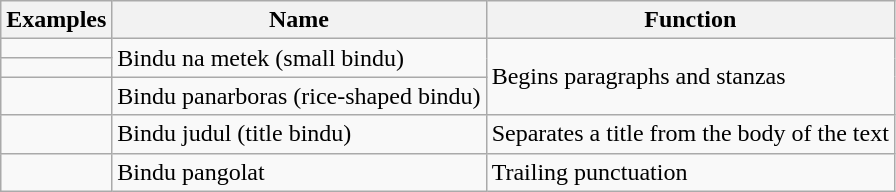<table class="wikitable">
<tr>
<th scope="col">Examples</th>
<th scope="col">Name</th>
<th scope="col">Function</th>
</tr>
<tr>
<td></td>
<td rowspan=2>Bindu na metek (small bindu)</td>
<td rowspan=3>Begins paragraphs and stanzas</td>
</tr>
<tr>
<td></td>
</tr>
<tr>
<td></td>
<td>Bindu panarboras (rice-shaped bindu)</td>
</tr>
<tr>
<td></td>
<td>Bindu judul (title bindu)</td>
<td>Separates a title from the body of the text</td>
</tr>
<tr>
<td></td>
<td>Bindu pangolat</td>
<td>Trailing punctuation</td>
</tr>
</table>
